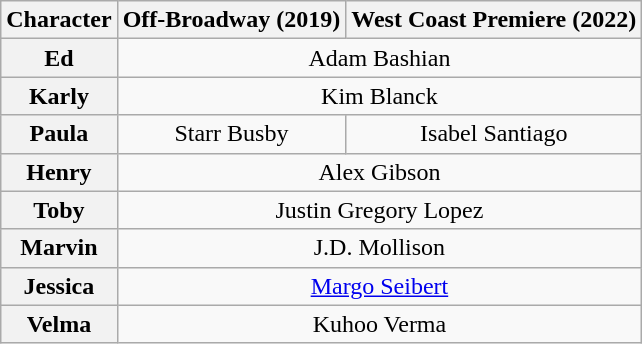<table class="wikitable sortable">
<tr>
<th scope="col">Character</th>
<th scope="col" class="unsortable">Off-Broadway (2019)</th>
<th scope="col" class="unsortable">West Coast Premiere (2022)</th>
</tr>
<tr>
<th scope="row">Ed</th>
<td colspan="2" align="center">Adam Bashian</td>
</tr>
<tr>
<th scope="row">Karly</th>
<td colspan="2" align="center">Kim Blanck</td>
</tr>
<tr>
<th scope="row">Paula</th>
<td align="center">Starr Busby</td>
<td align="center">Isabel Santiago</td>
</tr>
<tr>
<th scope="row">Henry</th>
<td colspan="2" align="center">Alex Gibson</td>
</tr>
<tr>
<th scope="row">Toby</th>
<td colspan="2" align="center">Justin Gregory Lopez</td>
</tr>
<tr>
<th scope="row">Marvin</th>
<td colspan="2" align="center">J.D. Mollison</td>
</tr>
<tr>
<th scope="row">Jessica</th>
<td colspan="2" align="center"><a href='#'>Margo Seibert</a></td>
</tr>
<tr>
<th scope="row">Velma</th>
<td colspan="2" align="center">Kuhoo Verma</td>
</tr>
</table>
